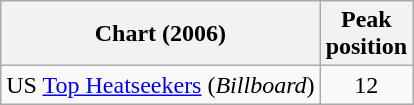<table class="wikitable sortable">
<tr>
<th>Chart (2006)</th>
<th>Peak<br>position</th>
</tr>
<tr>
<td>US <a href='#'>Top Heatseekers</a> (<em>Billboard</em>)</td>
<td style="text-align:center;">12</td>
</tr>
</table>
